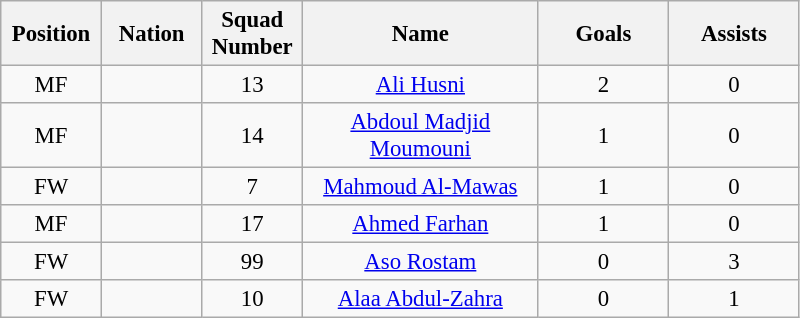<table class="wikitable sortable" style="font-size: 95%; text-align: center;">
<tr>
<th width=60>Position</th>
<th width=60>Nation</th>
<th width=60>Squad Number</th>
<th width=150>Name</th>
<th width=80>Goals</th>
<th width=80>Assists</th>
</tr>
<tr>
<td>MF</td>
<td></td>
<td>13</td>
<td><a href='#'>Ali Husni</a></td>
<td>2</td>
<td>0</td>
</tr>
<tr>
<td>MF</td>
<td></td>
<td>14</td>
<td><a href='#'>Abdoul Madjid Moumouni</a></td>
<td>1</td>
<td>0</td>
</tr>
<tr>
<td>FW</td>
<td></td>
<td>7</td>
<td><a href='#'>Mahmoud Al-Mawas</a></td>
<td>1</td>
<td>0</td>
</tr>
<tr>
<td>MF</td>
<td></td>
<td>17</td>
<td><a href='#'>Ahmed Farhan</a></td>
<td>1</td>
<td>0</td>
</tr>
<tr>
<td>FW</td>
<td></td>
<td>99</td>
<td><a href='#'>Aso Rostam</a></td>
<td>0</td>
<td>3</td>
</tr>
<tr>
<td>FW</td>
<td></td>
<td>10</td>
<td><a href='#'>Alaa Abdul-Zahra</a></td>
<td>0</td>
<td>1</td>
</tr>
</table>
